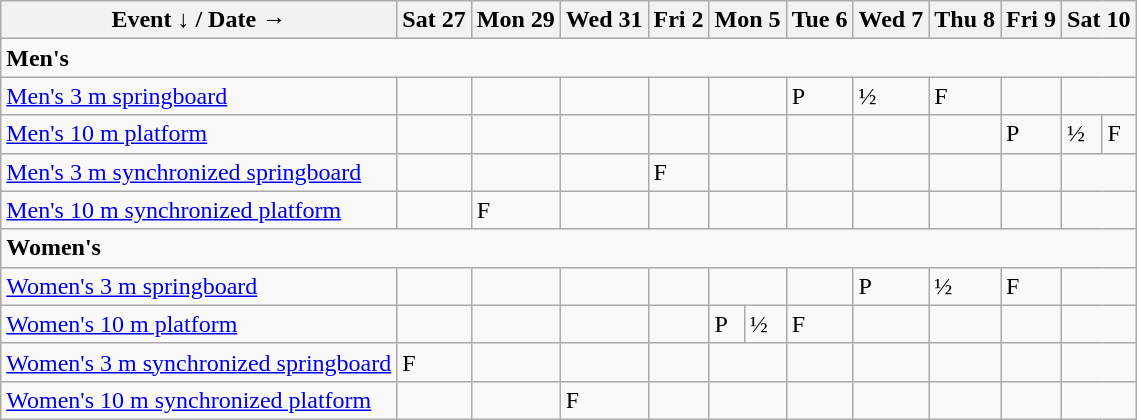<table class="wikitable olympic-schedule diving">
<tr>
<th>Event ↓ / Date →</th>
<th>Sat 27</th>
<th>Mon 29</th>
<th>Wed 31</th>
<th>Fri 2</th>
<th colspan=2>Mon 5</th>
<th>Tue 6</th>
<th>Wed 7</th>
<th>Thu 8</th>
<th>Fri 9</th>
<th colspan=2>Sat 10</th>
</tr>
<tr>
<td colspan=13><strong>Men's</strong></td>
</tr>
<tr>
<td class=event><a href='#'>Men's 3 m springboard</a></td>
<td></td>
<td></td>
<td></td>
<td></td>
<td colspan=2></td>
<td class="prelims">P</td>
<td class="semifinals">½</td>
<td class="final">F</td>
<td></td>
<td colspan=2></td>
</tr>
<tr>
<td class=event><a href='#'>Men's 10 m platform</a></td>
<td></td>
<td></td>
<td></td>
<td></td>
<td colspan=2></td>
<td></td>
<td></td>
<td></td>
<td class="prelims">P</td>
<td class="semifinals">½</td>
<td class="final">F</td>
</tr>
<tr>
<td class=event><a href='#'>Men's 3 m synchronized springboard</a></td>
<td></td>
<td></td>
<td></td>
<td class="final">F</td>
<td colspan=2></td>
<td></td>
<td></td>
<td></td>
<td></td>
<td colspan=2></td>
</tr>
<tr>
<td class=event><a href='#'>Men's 10 m synchronized platform</a></td>
<td></td>
<td class="final">F</td>
<td></td>
<td></td>
<td colspan=2></td>
<td></td>
<td></td>
<td></td>
<td></td>
<td colspan=2></td>
</tr>
<tr>
<td colspan=13><strong>Women's</strong></td>
</tr>
<tr>
<td class=event><a href='#'>Women's 3 m springboard</a></td>
<td></td>
<td></td>
<td></td>
<td></td>
<td colspan=2></td>
<td></td>
<td class="prelims">P</td>
<td class="semifinals">½</td>
<td class="final">F</td>
<td colspan=2></td>
</tr>
<tr>
<td class=event><a href='#'>Women's 10 m platform</a></td>
<td></td>
<td></td>
<td></td>
<td></td>
<td class="prelims">P</td>
<td class="semifinals">½</td>
<td class="final">F</td>
<td></td>
<td></td>
<td></td>
<td colspan=2></td>
</tr>
<tr>
<td class=event><a href='#'>Women's 3 m synchronized springboard</a></td>
<td class="final">F</td>
<td></td>
<td></td>
<td></td>
<td colspan=2></td>
<td></td>
<td></td>
<td></td>
<td></td>
<td colspan=2></td>
</tr>
<tr>
<td class=event><a href='#'>Women's 10 m synchronized platform</a></td>
<td></td>
<td></td>
<td class="final">F</td>
<td></td>
<td colspan=2></td>
<td></td>
<td></td>
<td></td>
<td></td>
<td colspan=2></td>
</tr>
</table>
